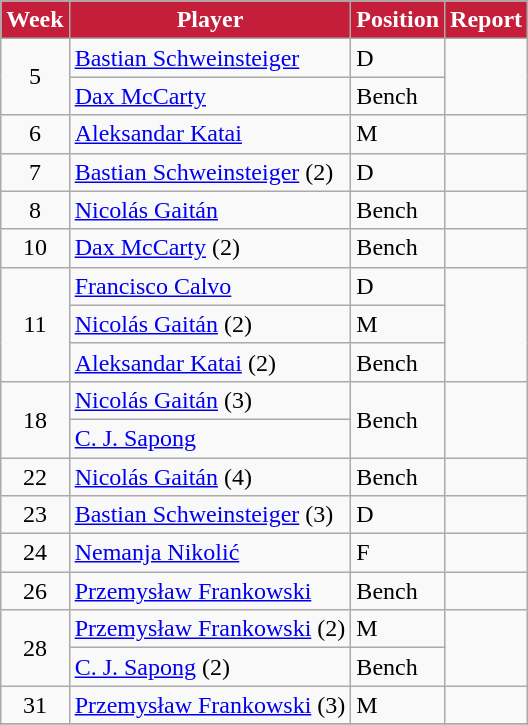<table class=wikitable>
<tr>
<th style="background:#C41E3A; color:white; text-align:center;">Week</th>
<th style="background:#C41E3A; color:white; text-align:center;">Player</th>
<th style="background:#C41E3A; color:white; text-align:center;">Position</th>
<th style="background:#C41E3A; color:white; text-align:center;">Report</th>
</tr>
<tr>
<td style="text-align:center;" rowspan="2">5</td>
<td> <a href='#'>Bastian Schweinsteiger</a></td>
<td>D</td>
<td rowspan="2"></td>
</tr>
<tr>
<td> <a href='#'>Dax McCarty</a></td>
<td>Bench</td>
</tr>
<tr>
<td style="text-align:center;">6</td>
<td> <a href='#'>Aleksandar Katai</a></td>
<td>M</td>
<td></td>
</tr>
<tr>
<td style="text-align:center;">7</td>
<td> <a href='#'>Bastian Schweinsteiger</a> (2)</td>
<td>D</td>
<td></td>
</tr>
<tr>
<td style="text-align:center;">8</td>
<td> <a href='#'>Nicolás Gaitán</a></td>
<td>Bench</td>
<td></td>
</tr>
<tr>
<td style="text-align:center;">10</td>
<td> <a href='#'>Dax McCarty</a> (2)</td>
<td>Bench</td>
<td></td>
</tr>
<tr>
<td style="text-align:center;" rowspan="3">11</td>
<td> <a href='#'>Francisco Calvo</a></td>
<td>D</td>
<td rowspan="3"></td>
</tr>
<tr>
<td> <a href='#'>Nicolás Gaitán</a> (2)</td>
<td>M</td>
</tr>
<tr>
<td> <a href='#'>Aleksandar Katai</a> (2)</td>
<td>Bench</td>
</tr>
<tr>
<td style="text-align:center;" rowspan="2">18</td>
<td> <a href='#'>Nicolás Gaitán</a> (3)</td>
<td rowspan="2">Bench</td>
<td rowspan="2"></td>
</tr>
<tr>
<td> <a href='#'>C. J. Sapong</a></td>
</tr>
<tr>
<td style="text-align:center;">22</td>
<td> <a href='#'>Nicolás Gaitán</a> (4)</td>
<td>Bench</td>
<td></td>
</tr>
<tr>
<td style="text-align:center;">23</td>
<td> <a href='#'>Bastian Schweinsteiger</a> (3)</td>
<td>D</td>
<td></td>
</tr>
<tr>
<td style="text-align:center;">24</td>
<td> <a href='#'>Nemanja Nikolić</a></td>
<td>F</td>
<td></td>
</tr>
<tr>
<td style="text-align:center;">26</td>
<td> <a href='#'>Przemysław Frankowski</a></td>
<td>Bench</td>
<td></td>
</tr>
<tr>
<td style="text-align:center;" rowspan="2">28</td>
<td> <a href='#'>Przemysław Frankowski</a> (2)</td>
<td>M</td>
<td rowspan="2"></td>
</tr>
<tr>
<td> <a href='#'>C. J. Sapong</a> (2)</td>
<td>Bench</td>
</tr>
<tr>
<td style="text-align:center;">31</td>
<td> <a href='#'>Przemysław Frankowski</a> (3)</td>
<td>M</td>
<td></td>
</tr>
<tr>
</tr>
</table>
